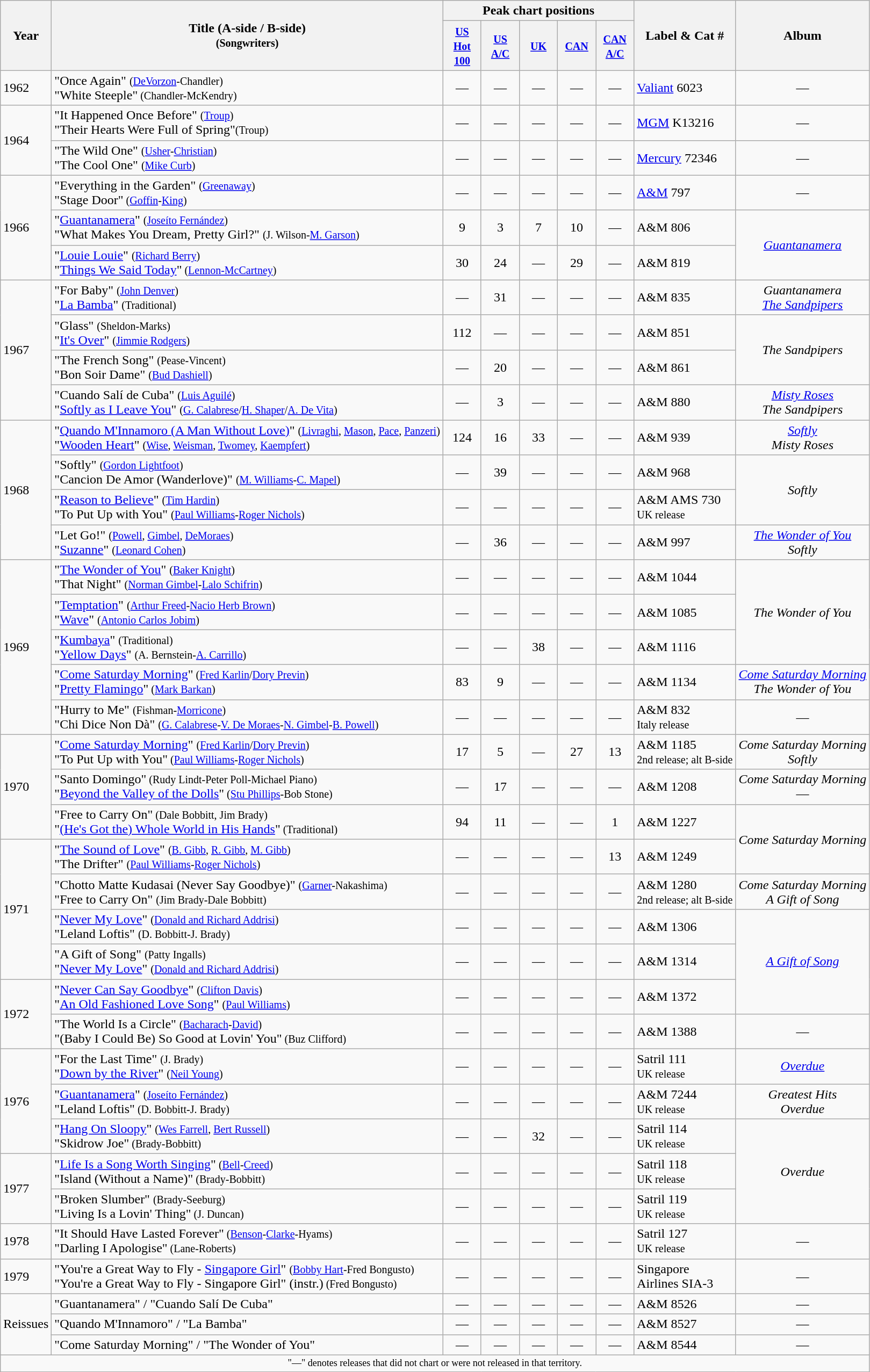<table class="wikitable">
<tr>
<th scope="col" rowspan="2">Year</th>
<th scope="col" rowspan="2">Title (A-side / B-side)<br><small>(Songwriters)</small></th>
<th scope="col" colspan="5">Peak chart positions</th>
<th scope="col" rowspan="2">Label & Cat #</th>
<th scope="col" rowspan="2">Album</th>
</tr>
<tr>
<th style="vertical-align:center; text-align:center; width:40px;"><small><a href='#'>US Hot 100</a></small><br></th>
<th style="vertical-align:center; text-align:center; width:40px;"><small><a href='#'>US A/C</a></small><br></th>
<th style="vertical-align:center; text-align:center; width:40px;"><small><a href='#'>UK</a></small><br><small></small></th>
<th style="vertical-align:center; text-align:center; width:40px;"><small><a href='#'>CAN</a></small><br></th>
<th style="vertical-align:center; text-align:center; width:40px;"><small><a href='#'>CAN A/C</a></small><br></th>
</tr>
<tr>
<td>1962</td>
<td>"Once Again" <small>(<a href='#'>DeVorzon</a>-Chandler)</small><br>"White Steeple"<small> (Chandler-McKendry)</small></td>
<td align="center">—</td>
<td align="center">—</td>
<td align="center">—</td>
<td align="center">—</td>
<td align="center">—</td>
<td><a href='#'>Valiant</a> 6023 </td>
<td align="center">—</td>
</tr>
<tr>
<td rowspan="2">1964</td>
<td>"It Happened Once Before" <small>(<a href='#'>Troup</a>)</small><br>"Their Hearts Were Full of Spring"<small>(Troup)</small></td>
<td align="center">—</td>
<td align="center">—</td>
<td align="center">—</td>
<td align="center">—</td>
<td align="center">—</td>
<td><a href='#'>MGM</a> K13216 </td>
<td align="center">—</td>
</tr>
<tr>
<td>"The Wild One" <small>(<a href='#'>Usher</a>-<a href='#'>Christian</a>)</small><br>"The Cool One" <small> (<a href='#'>Mike Curb</a>)</small></td>
<td align="center">—</td>
<td align="center">—</td>
<td align="center">—</td>
<td align="center">—</td>
<td align="center">—</td>
<td><a href='#'>Mercury</a> 72346 </td>
<td align="center">—</td>
</tr>
<tr>
<td rowspan="3">1966</td>
<td>"Everything in the Garden" <small> (<a href='#'>Greenaway</a>)</small><br>"Stage Door"<small> (<a href='#'>Goffin</a>-<a href='#'>King</a>)</small></td>
<td align="center">—</td>
<td align="center">—</td>
<td align="center">—</td>
<td align="center">—</td>
<td align="center">—</td>
<td><a href='#'>A&M</a> 797 </td>
<td align="center">—</td>
</tr>
<tr>
<td>"<a href='#'>Guantanamera</a>" <small>(<a href='#'>Joseíto Fernández</a>)</small> <br> "What Makes You Dream, Pretty Girl?" <small>(J. Wilson-<a href='#'>M. Garson</a>)</small></td>
<td align="center">9</td>
<td align="center">3</td>
<td align="center">7</td>
<td align="center">10</td>
<td align="center">—</td>
<td>A&M 806 </td>
<td style="text-align:center; vertical-align:center;" rowspan=2><em><a href='#'>Guantanamera</a></em></td>
</tr>
<tr>
<td>"<a href='#'>Louie Louie</a>" <small>(<a href='#'>Richard Berry</a>)  </small><br> "<a href='#'>Things We Said Today</a>"<small> (<a href='#'>Lennon-McCartney</a>)</small></td>
<td align="center">30 </td>
<td align="center">24</td>
<td align="center">—</td>
<td align="center">29</td>
<td align="center">—</td>
<td>A&M 819 </td>
</tr>
<tr>
<td rowspan="4">1967</td>
<td>"For Baby" <small>(<a href='#'>John Denver</a>)  </small> <br>"<a href='#'>La Bamba</a>" <small>(Traditional)</small> </td>
<td align="center">— </td>
<td align="center">31</td>
<td align="center">—</td>
<td align="center">—</td>
<td align="center">—</td>
<td>A&M 835</td>
<td style="text-align:center; vertical-align:center;"><em>Guantanamera</em><br><em><a href='#'>The Sandpipers</a></em></td>
</tr>
<tr>
<td>"Glass" <small>(Sheldon-Marks)</small><br>"<a href='#'>It's Over</a>" <small>(<a href='#'>Jimmie Rodgers</a>)</small></td>
<td align="center">112</td>
<td align="center">—</td>
<td align="center">—</td>
<td align="center">—</td>
<td align="center">—</td>
<td>A&M 851</td>
<td style="text-align:center; vertical-align:center;" rowspan=2><em>The Sandpipers</em></td>
</tr>
<tr>
<td>"The French Song" <small>(Pease-Vincent)</small><br>"Bon Soir Dame" <small>(<a href='#'>Bud Dashiell</a>)</small></td>
<td align="center">— </td>
<td align="center">20</td>
<td align="center">—</td>
<td align="center">—</td>
<td align="center">—</td>
<td style="text-align:left; vertical-align:center;">A&M 861 </td>
</tr>
<tr>
<td>"Cuando Salí de Cuba" <small>(<a href='#'>Luis Aguilé</a>)</small> <br>"<a href='#'>Softly as I Leave You</a>" <small>(<a href='#'>G. Calabrese</a>/<a href='#'>H. Shaper</a>/<a href='#'>A. De Vita</a>)</small></td>
<td align="center">—</td>
<td align="center">3</td>
<td align="center">—</td>
<td align="center">—</td>
<td align="center">—</td>
<td>A&M 880</td>
<td style="text-align:center; vertical-align:center;"><em><a href='#'>Misty Roses</a></em><br><em>The Sandpipers</em></td>
</tr>
<tr>
<td rowspan="4">1968</td>
<td>"<a href='#'>Quando M'Innamoro (A Man Without Love)</a>" <small>(<a href='#'>Livraghi</a>, <a href='#'>Mason</a>, <a href='#'>Pace</a>, <a href='#'>Panzeri</a>)</small><br>"<a href='#'>Wooden Heart</a>" <small>(<a href='#'>Wise</a>, <a href='#'>Weisman</a>, <a href='#'>Twomey</a>, <a href='#'>Kaempfert</a>)</small></td>
<td align="center">124</td>
<td align="center">16</td>
<td align="center">33</td>
<td align="center">—</td>
<td align="center">—</td>
<td>A&M 939 </td>
<td style="text-align:center; vertical-align:center;"><em><a href='#'>Softly</a></em><br><em>Misty Roses</em></td>
</tr>
<tr>
<td>"Softly" <small>(<a href='#'>Gordon Lightfoot</a>)</small><br>"Cancion De Amor (Wanderlove)" <small>(<a href='#'>M. Williams</a>-<a href='#'>C. Mapel</a>)</small></td>
<td align="center">—</td>
<td align="center">39</td>
<td align="center">—</td>
<td align="center">—</td>
<td align="center">—</td>
<td>A&M 968</td>
<td style="text-align:center; vertical-align:center;" rowspan=2><em>Softly</em></td>
</tr>
<tr>
<td>"<a href='#'>Reason to Believe</a>" <small>(<a href='#'>Tim Hardin</a>)</small><br>"To Put Up with You" <small>(<a href='#'>Paul Williams</a>-<a href='#'>Roger Nichols</a>)</small></td>
<td align="center">—</td>
<td align="center">—</td>
<td align="center">—</td>
<td align="center">—</td>
<td align="center">—</td>
<td>A&M AMS 730<br><small>UK release</small></td>
</tr>
<tr>
<td>"Let Go!" <small>(<a href='#'>Powell</a>, <a href='#'>Gimbel</a>, <a href='#'>DeMoraes</a>)</small><br>"<a href='#'>Suzanne</a>" <small>(<a href='#'>Leonard Cohen</a>)</small></td>
<td align="center">— </td>
<td align="center">36</td>
<td align="center">—</td>
<td align="center">—</td>
<td align="center">—</td>
<td>A&M 997</td>
<td style="text-align:center; vertical-align:center;"><em><a href='#'>The Wonder of You</a></em><br><em>Softly</em></td>
</tr>
<tr>
<td rowspan="5">1969</td>
<td>"<a href='#'>The Wonder of You</a>" <small>(<a href='#'>Baker Knight</a>)</small><br>"That Night" <small>(<a href='#'>Norman Gimbel</a>-<a href='#'>Lalo Schifrin</a>)</small></td>
<td align="center">—</td>
<td align="center">—</td>
<td align="center">—</td>
<td align="center">—</td>
<td align="center">—</td>
<td>A&M 1044</td>
<td style="text-align:center; vertical-align:center;" rowspan=3><em>The Wonder of You</em></td>
</tr>
<tr>
<td>"<a href='#'>Temptation</a>" <small>(<a href='#'>Arthur Freed</a>-<a href='#'>Nacio Herb Brown</a>)</small><br>"<a href='#'>Wave</a>" <small>(<a href='#'>Antonio Carlos Jobim</a>)</small></td>
<td align="center">—</td>
<td align="center">—</td>
<td align="center">—</td>
<td align="center">—</td>
<td align="center">—</td>
<td>A&M 1085</td>
</tr>
<tr>
<td>"<a href='#'>Kumbaya</a>" <small> (Traditional)</small> <br>"<a href='#'>Yellow Days</a>" <small>(A. Bernstein-<a href='#'>A. Carrillo</a>)</small></td>
<td align="center">—</td>
<td align="center">—</td>
<td align="center">38</td>
<td align="center">—</td>
<td align="center">—</td>
<td>A&M 1116 </td>
</tr>
<tr>
<td>"<a href='#'>Come Saturday Morning</a>"<small> (<a href='#'>Fred Karlin</a>/<a href='#'>Dory Previn</a>)</small><br>"<a href='#'>Pretty Flamingo</a>"<small> (<a href='#'>Mark Barkan</a>)</small></td>
<td align="center">83</td>
<td align="center">9</td>
<td align="center">—</td>
<td align="center">—</td>
<td align="center">—</td>
<td>A&M 1134</td>
<td style="text-align:center; vertical-align:center;"><em><a href='#'>Come Saturday Morning</a></em><br><em>The Wonder of You</em></td>
</tr>
<tr>
<td>"Hurry to Me" <small> (Fishman-<a href='#'>Morricone</a>) </small> <br>"Chi Dice Non Dà" <small> (<a href='#'>G. Calabrese</a>-<a href='#'>V. De Moraes</a>-<a href='#'>N. Gimbel</a>-<a href='#'>B. Powell</a>)</small> </td>
<td align="center">—</td>
<td align="center">—</td>
<td align="center">—</td>
<td align="center">—</td>
<td align="center">—</td>
<td>A&M 832<br><small>Italy release</small></td>
<td style="text-align:center; vertical-align:center;">—</td>
</tr>
<tr>
<td rowspan="3">1970</td>
<td>"<a href='#'>Come Saturday Morning</a>" <small>(<a href='#'>Fred Karlin</a>/<a href='#'>Dory Previn</a>)</small><br>"To Put Up with You"<small> (<a href='#'>Paul Williams</a>-<a href='#'>Roger Nichols</a>)</small></td>
<td align="center">17</td>
<td align="center">5</td>
<td align="center">—</td>
<td align="center">27</td>
<td align="center">13</td>
<td>A&M 1185<br><small>2nd release; alt B-side</small></td>
<td style="text-align:center; vertical-align:center;"><em>Come Saturday Morning</em><br><em>Softly</em></td>
</tr>
<tr>
<td>"Santo Domingo"<small> (Rudy Lindt-Peter Poll-Michael Piano) </small><br>"<a href='#'>Beyond the Valley of the Dolls</a>"<small> (<a href='#'>Stu Phillips</a>-Bob Stone)</small></td>
<td align="center">—</td>
<td align="center">17</td>
<td align="center">—</td>
<td align="center">—</td>
<td align="center">—</td>
<td>A&M 1208 </td>
<td style="text-align:center; vertical-align:center;"><em>Come Saturday Morning</em><br>—</td>
</tr>
<tr>
<td>"Free to Carry On"<small> (Dale Bobbitt, Jim Brady)</small><br>"<a href='#'>(He's Got the) Whole World in His Hands</a>"<small> (Traditional)</small> </td>
<td align="center">94</td>
<td align="center">11</td>
<td align="center">—</td>
<td align="center">—</td>
<td align="center">1</td>
<td>A&M 1227</td>
<td style="text-align:center; vertical-align:center;" rowspan=2><em>Come Saturday Morning</em></td>
</tr>
<tr>
<td rowspan="4">1971</td>
<td>"<a href='#'>The Sound of Love</a>" <small>(<a href='#'>B. Gibb</a>, <a href='#'>R. Gibb</a>, <a href='#'>M. Gibb</a>)</small><br>"The Drifter" <small>(<a href='#'>Paul Williams</a>-<a href='#'>Roger Nichols</a>)</small></td>
<td align="center">—</td>
<td align="center">—</td>
<td align="center">—</td>
<td align="center">—</td>
<td align="center">13</td>
<td>A&M 1249</td>
</tr>
<tr>
<td>"Chotto Matte Kudasai (Never Say Goodbye)" <small>(<a href='#'>Garner</a>-Nakashima)</small><br>"Free to Carry On" <small>(Jim Brady-Dale Bobbitt)</small></td>
<td align="center">— </td>
<td align="center">—</td>
<td align="center">—</td>
<td align="center">—</td>
<td align="center">—</td>
<td>A&M 1280  <br><small>2nd release; alt B-side</small></td>
<td style="text-align:center; vertical-align:center;"><em>Come Saturday Morning</em><br><em>A Gift of Song</em></td>
</tr>
<tr>
<td>"<a href='#'>Never My Love</a>" <small>(<a href='#'>Donald and Richard Addrisi</a>)</small><br>"Leland Loftis" <small>(D. Bobbitt-J. Brady)</small></td>
<td align="center">—</td>
<td align="center">—</td>
<td align="center">—</td>
<td align="center">—</td>
<td align="center">—</td>
<td>A&M 1306</td>
<td style="text-align:center; vertical-align:center;" rowspan=3><em><a href='#'>A Gift of Song</a></em></td>
</tr>
<tr>
<td>"A Gift of Song" <small>(Patty Ingalls)</small><br>"<a href='#'>Never My Love</a>" <small>(<a href='#'>Donald and Richard Addrisi</a>)</small></td>
<td align="center">—</td>
<td align="center">—</td>
<td align="center">—</td>
<td align="center">—</td>
<td align="center">—</td>
<td>A&M 1314</td>
</tr>
<tr>
<td rowspan="2">1972</td>
<td>"<a href='#'>Never Can Say Goodbye</a>" <small>(<a href='#'>Clifton Davis</a>)</small><br>"<a href='#'>An Old Fashioned Love Song</a>" <small>(<a href='#'>Paul Williams</a>)</small></td>
<td align="center">—</td>
<td align="center">—</td>
<td align="center">—</td>
<td align="center">—</td>
<td align="center">—</td>
<td>A&M 1372</td>
</tr>
<tr>
<td>"The World Is a Circle" <small> (<a href='#'>Bacharach</a>-<a href='#'>David</a>)</small> <br>"(Baby I Could Be) So Good at Lovin' You"<small> (Buz Clifford)</small></td>
<td align="center">—</td>
<td align="center">—</td>
<td align="center">—</td>
<td align="center">—</td>
<td align="center">—</td>
<td>A&M 1388</td>
<td style="text-align:center; vertical-align:center;">—</td>
</tr>
<tr>
<td rowspan="3">1976</td>
<td>"For the Last Time" <small>(J. Brady)</small><br>"<a href='#'>Down by the River</a>" <small>(<a href='#'>Neil Young</a>)</small></td>
<td align="center">—</td>
<td align="center">—</td>
<td align="center">—</td>
<td align="center">—</td>
<td align="center">—</td>
<td>Satril 111<br><small>UK release</small></td>
<td style="text-align:center; vertical-align:center;"><em><a href='#'>Overdue</a></em></td>
</tr>
<tr>
<td>"<a href='#'>Guantanamera</a>" <small>(<a href='#'>Joseíto Fernández</a>)</small> <br>"Leland Loftis"<small> (D. Bobbitt-J. Brady)</small></td>
<td align="center">—</td>
<td align="center">—</td>
<td align="center">—</td>
<td align="center">—</td>
<td align="center">—</td>
<td>A&M 7244<br><small>UK release</small></td>
<td style="text-align:center; vertical-align:center;"><em>Greatest Hits</em><br><em>Overdue</em></td>
</tr>
<tr>
<td>"<a href='#'>Hang On Sloopy</a>" <small>(<a href='#'>Wes Farrell</a>, <a href='#'>Bert Russell</a>)</small><br>"Skidrow Joe"<small> (Brady-Bobbitt)</small></td>
<td align="center">—</td>
<td align="center">—</td>
<td align="center">32</td>
<td align="center">—</td>
<td align="center">—</td>
<td>Satril 114 <br><small>UK release</small></td>
<td style="text-align:center; vertical-align:center;" rowspan=3><em>Overdue</em></td>
</tr>
<tr>
<td rowspan="2">1977</td>
<td>"<a href='#'>Life Is a Song Worth Singing</a>"<small> (<a href='#'>Bell</a>-<a href='#'>Creed</a>)</small><br>"Island (Without a Name)"<small> (Brady-Bobbitt)</small></td>
<td align="center">—</td>
<td align="center">—</td>
<td align="center">—</td>
<td align="center">—</td>
<td align="center">—</td>
<td>Satril 118<br><small>UK release</small></td>
</tr>
<tr>
<td>"Broken Slumber" <small>(Brady-Seeburg)</small><br>"Living Is a Lovin' Thing"<small> (J. Duncan)</small></td>
<td align="center">—</td>
<td align="center">—</td>
<td align="center">—</td>
<td align="center">—</td>
<td align="center">—</td>
<td>Satril 119<br><small>UK release</small></td>
</tr>
<tr>
<td>1978</td>
<td>"It Should Have Lasted Forever"<small> (<a href='#'>Benson</a>-<a href='#'>Clarke</a>-Hyams) </small><br>"Darling I Apologise"<small> (Lane-Roberts)</small></td>
<td align="center">—</td>
<td align="center">—</td>
<td align="center">—</td>
<td align="center">—</td>
<td align="center">—</td>
<td>Satril 127<br><small>UK release</small></td>
<td style="text-align:center; vertical-align:center;">—</td>
</tr>
<tr>
<td>1979</td>
<td>"You're a Great Way to Fly - <a href='#'>Singapore Girl</a>" <small>(<a href='#'>Bobby Hart</a>-Fred Bongusto)</small><br> "You're a Great Way to Fly - Singapore Girl" (instr.)<small> (Fred Bongusto)</small></td>
<td align="center">—</td>
<td align="center">—</td>
<td align="center">—</td>
<td align="center">—</td>
<td align="center">—</td>
<td>Singapore<br>Airlines SIA-3</td>
<td style="text-align:center; vertical-align:center;">—</td>
</tr>
<tr>
<td rowspan="3">Reissues</td>
<td style="text-align:left; vertical-align:top;">"Guantanamera" / "Cuando Salí De Cuba"</td>
<td align="center">—</td>
<td align="center">—</td>
<td align="center">—</td>
<td align="center">—</td>
<td align="center">—</td>
<td>A&M 8526</td>
<td style="text-align:center; vertical-align:center;">—</td>
</tr>
<tr style="vertical-align:top;">
<td style="text-align:left; ">"Quando M'Innamoro" / "La Bamba"</td>
<td align="center">—</td>
<td align="center">—</td>
<td align="center">—</td>
<td align="center">—</td>
<td align="center">—</td>
<td>A&M 8527</td>
<td style="text-align:center; vertical-align:center;">—</td>
</tr>
<tr style="vertical-align:top;">
<td style="text-align:left; ">"Come Saturday Morning" / "The Wonder of You"</td>
<td align="center">—</td>
<td align="center">—</td>
<td align="center">—</td>
<td align="center">—</td>
<td align="center">—</td>
<td>A&M 8544</td>
<td style="text-align:center; vertical-align:center;">—</td>
</tr>
<tr>
<td colspan="9" style="text-align:center; font-size:9pt;">"—" denotes releases that did not chart or were not released in that territory.</td>
</tr>
</table>
